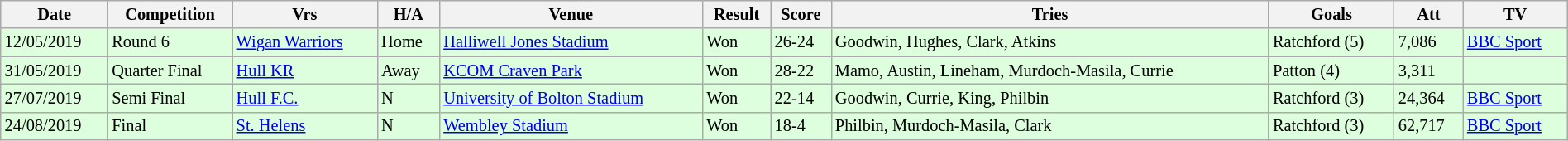<table class="wikitable" style="font-size:85%;" width="100%">
<tr>
<th>Date</th>
<th>Competition</th>
<th>Vrs</th>
<th>H/A</th>
<th>Venue</th>
<th>Result</th>
<th>Score</th>
<th>Tries</th>
<th>Goals</th>
<th>Att</th>
<th>TV</th>
</tr>
<tr style="background:#ddffdd;" width=20 | >
<td>12/05/2019</td>
<td>Round 6</td>
<td><a href='#'>Wigan Warriors</a></td>
<td>Home</td>
<td><a href='#'>Halliwell Jones Stadium</a></td>
<td>Won</td>
<td>26-24</td>
<td>Goodwin, Hughes, Clark, Atkins</td>
<td>Ratchford (5)</td>
<td>7,086</td>
<td><a href='#'>BBC Sport</a></td>
</tr>
<tr style="background:#ddffdd;" width=20 | >
<td>31/05/2019</td>
<td>Quarter Final</td>
<td><a href='#'>Hull KR</a></td>
<td>Away</td>
<td><a href='#'>KCOM Craven Park</a></td>
<td>Won</td>
<td>28-22</td>
<td>Mamo, Austin, Lineham, Murdoch-Masila, Currie</td>
<td>Patton (4)</td>
<td>3,311</td>
<td></td>
</tr>
<tr style="background:#ddffdd;" width=20 | >
<td>27/07/2019</td>
<td>Semi Final</td>
<td><a href='#'>Hull F.C.</a></td>
<td>N</td>
<td><a href='#'>University of Bolton Stadium</a></td>
<td>Won</td>
<td>22-14</td>
<td>Goodwin, Currie, King, Philbin</td>
<td>Ratchford (3)</td>
<td>24,364</td>
<td><a href='#'>BBC Sport</a></td>
</tr>
<tr style="background:#ddffdd;" width=20 | >
<td>24/08/2019</td>
<td>Final</td>
<td><a href='#'>St. Helens</a></td>
<td>N</td>
<td><a href='#'>Wembley Stadium</a></td>
<td>Won</td>
<td>18-4</td>
<td>Philbin, Murdoch-Masila, Clark</td>
<td>Ratchford (3)</td>
<td>62,717</td>
<td><a href='#'>BBC Sport</a></td>
</tr>
</table>
